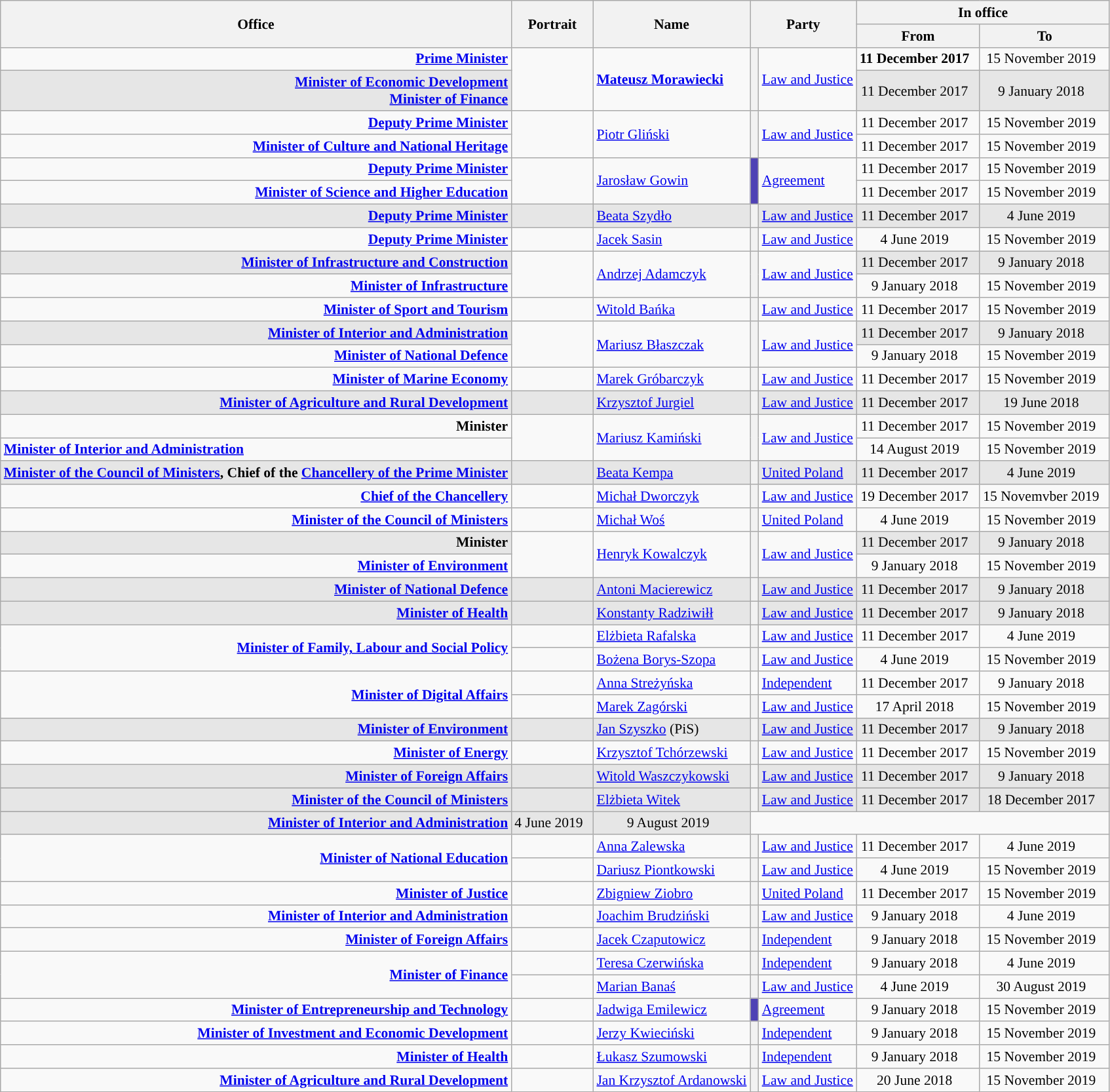<table class="wikitable" style="font-size: 90%;">
<tr>
<th rowspan=2>Office</th>
<th rowspan="2">Portrait</th>
<th rowspan="2">Name</th>
<th colspan="2" rowspan="2">Party</th>
<th colspan=2><strong>In office</strong></th>
</tr>
<tr>
<th>From</th>
<th>To</th>
</tr>
<tr>
<td style="text-align: right;"><strong><a href='#'>Prime Minister</a></strong></td>
<td rowspan="2"></td>
<td rowspan=2><strong><a href='#'>Mateusz Morawiecki</a></strong></td>
<th rowspan="2" style="background:"></th>
<td rowspan="2"><a href='#'>Law and Justice</a></td>
<td align="center" style="padding-right:10px"><strong>11 December 2017</strong></td>
<td align="center" style="padding-right:10px">15 November 2019</td>
</tr>
<tr style="background: #E6E6E6;">
<td style="text-align: right;"><strong><a href='#'>Minister of Economic Development</a></strong><br><strong><a href='#'>Minister of Finance</a></strong></td>
<td align="center" style="padding-right:10px">11 December 2017</td>
<td align="center" style="padding-right:10px">9 January 2018</td>
</tr>
<tr>
<td style="text-align: right;"><strong><a href='#'>Deputy Prime Minister</a></strong></td>
<td rowspan="2"></td>
<td rowspan="2"><a href='#'>Piotr Gliński</a></td>
<th rowspan="2" style="background:"></th>
<td rowspan="2"><a href='#'>Law and Justice</a></td>
<td align="center" style="padding-right:10px">11 December 2017</td>
<td align="center" style="padding-right:10px">15 November 2019</td>
</tr>
<tr>
<td style="text-align: right;"><strong><a href='#'>Minister of Culture and National Heritage</a></strong></td>
<td align="center" style="padding-right:10px">11 December 2017</td>
<td align="center" style="padding-right:10px">15 November 2019</td>
</tr>
<tr>
<td style="text-align: right;"><strong><a href='#'>Deputy Prime Minister</a></strong></td>
<td rowspan="2"></td>
<td rowspan=2><a href='#'>Jarosław Gowin</a></td>
<th rowspan="2" style="width:2px;background:#4F42B5;"></th>
<td rowspan="2"><a href='#'>Agreement</a></td>
<td align="center" style="padding-right:10px">11 December 2017</td>
<td align="center" style="padding-right:10px">15 November 2019</td>
</tr>
<tr>
<td style="text-align: right;"><strong><a href='#'>Minister of Science and Higher Education</a></strong></td>
<td align="center" style="padding-right:10px">11 December 2017</td>
<td align="center" style="padding-right:10px">15 November 2019</td>
</tr>
<tr style="background: #E6E6E6;">
<td style="text-align: right;"><strong><a href='#'>Deputy Prime Minister</a></strong></td>
<td></td>
<td><a href='#'>Beata Szydło</a></td>
<th style="background:"></th>
<td><a href='#'>Law and Justice</a></td>
<td align="center" style="padding-right:10px; background: #E6E6E6;">11 December 2017</td>
<td align="center" style="padding-right:10px; background: #E6E6E6;">4 June 2019</td>
</tr>
<tr>
<td style="text-align: right;"><strong><a href='#'>Deputy Prime Minister</a></strong></td>
<td></td>
<td><a href='#'>Jacek Sasin</a></td>
<th style="background:"></th>
<td><a href='#'>Law and Justice</a></td>
<td align="center" style="padding-right:10px">4 June 2019</td>
<td align="center" style="padding-right:10px">15 November 2019</td>
</tr>
<tr>
<td style="text-align: right; background: #E6E6E6;"><strong><a href='#'>Minister of Infrastructure and Construction</a></strong></td>
<td rowspan="2"></td>
<td rowspan=2><a href='#'>Andrzej Adamczyk</a></td>
<th rowspan="2" style="background:"></th>
<td rowspan="2"><a href='#'>Law and Justice</a></td>
<td align="center" style="padding-right:10px; background: #E6E6E6;">11 December 2017</td>
<td align="center" style="padding-right:10px; background: #E6E6E6;">9 January 2018</td>
</tr>
<tr>
<td style="text-align: right;"><strong><a href='#'>Minister of Infrastructure</a></strong></td>
<td align="center" style="padding-right:10px">9 January 2018</td>
<td align="center" style="padding-right:10px">15 November 2019</td>
</tr>
<tr>
<td style="text-align: right;"><strong><a href='#'>Minister of Sport and Tourism</a></strong></td>
<td></td>
<td><a href='#'>Witold Bańka</a></td>
<th style="background:"></th>
<td><a href='#'>Law and Justice</a></td>
<td align="center" style="padding-right:10px">11 December 2017</td>
<td align="center" style="padding-right:10px">15 November 2019</td>
</tr>
<tr>
<td style="text-align: right; background: #E6E6E6;"><strong><a href='#'>Minister of Interior and Administration</a></strong></td>
<td rowspan="2"></td>
<td rowspan=2><a href='#'>Mariusz Błaszczak</a></td>
<th rowspan="2" style="background:"></th>
<td rowspan="2"><a href='#'>Law and Justice</a></td>
<td align="center" style="padding-right:10px; background: #E6E6E6;">11 December 2017</td>
<td align="center" style="padding-right:10px; background: #E6E6E6;">9 January 2018</td>
</tr>
<tr>
<td style="text-align: right;"><strong><a href='#'>Minister of National Defence</a></strong></td>
<td align="center" style="padding-right:10px">9 January 2018</td>
<td align="center" style="padding-right:10px">15 November 2019</td>
</tr>
<tr>
<td style="text-align: right;"><strong><a href='#'>Minister of Marine Economy</a></strong></td>
<td></td>
<td><a href='#'>Marek Gróbarczyk</a></td>
<th style="background:"></th>
<td><a href='#'>Law and Justice</a></td>
<td align="center" style="padding-right:10px">11 December 2017</td>
<td align="center" style="padding-right:10px">15 November 2019</td>
</tr>
<tr style="background: #E6E6E6;">
<td style="text-align: right"><strong><a href='#'>Minister of Agriculture and Rural Development</a></strong></td>
<td></td>
<td><a href='#'>Krzysztof Jurgiel</a></td>
<th style="background:"></th>
<td><a href='#'>Law and Justice</a></td>
<td align="center" style="padding-right:10px">11 December 2017</td>
<td align="center" style="padding-right:10px">19 June 2018</td>
</tr>
<tr>
<td style="text-align: right;"><strong>Minister</strong></td>
<td rowspan="2"></td>
<td rowspan="2"><a href='#'>Mariusz Kamiński</a></td>
<th rowspan="2" style="background:"></th>
<td rowspan="2"><a href='#'>Law and Justice</a></td>
<td align="center" style="padding-right:10px">11 December 2017</td>
<td align="center" style="padding-right:10px">15 November 2019</td>
</tr>
<tr>
<td><strong><a href='#'>Minister of Interior and Administration</a></strong></td>
<td align="center" style="padding-right:10px">14 August 2019</td>
<td align="center" style="padding-right:10px">15 November 2019</td>
</tr>
<tr style="background: #E6E6E6;">
<td style="text-align: right;"><strong><a href='#'>Minister of the Council of Ministers</a>, Chief of the <a href='#'>Chancellery of the Prime Minister</a></strong></td>
<td></td>
<td><a href='#'>Beata Kempa</a></td>
<th style="background:"></th>
<td><a href='#'>United Poland</a></td>
<td align="center" style="padding-right:10px; background: #E6E6E6;">11 December 2017</td>
<td align="center" style="padding-right:10px; background: #E6E6E6;">4 June 2019</td>
</tr>
<tr>
<td style="text-align: right;"><strong><a href='#'>Chief of the Chancellery</a></strong></td>
<td></td>
<td><a href='#'>Michał Dworczyk</a></td>
<th style="background:"></th>
<td><a href='#'>Law and Justice</a></td>
<td align="center" style="padding-right:10px">19 December 2017</td>
<td align="center" style="padding-right:10px">15 Novemvber 2019</td>
</tr>
<tr>
<td style="text-align: right;"><strong><a href='#'>Minister of the Council of Ministers</a></strong></td>
<td></td>
<td><a href='#'>Michał Woś</a></td>
<th style="background:"></th>
<td><a href='#'>United Poland</a></td>
<td align="center" style="padding-right:10px">4 June 2019</td>
<td align="center" style="padding-right:10px">15 November 2019</td>
</tr>
<tr>
<td style="text-align: right; background: #E6E6E6;"><strong>Minister</strong></td>
<td rowspan="2"></td>
<td rowspan=2><a href='#'>Henryk Kowalczyk</a></td>
<th rowspan="2" style="background:"></th>
<td rowspan="2"><a href='#'>Law and Justice</a></td>
<td align="center" style="padding-right:10px; background: #E6E6E6;">11 December 2017</td>
<td align="center" style="padding-right:10px; background: #E6E6E6;">9 January 2018</td>
</tr>
<tr>
<td style="text-align: right;"><strong><a href='#'>Minister of Environment</a></strong></td>
<td align="center" style="padding-right:10px">9 January 2018</td>
<td align="center" style="padding-right:10px">15 November 2019</td>
</tr>
<tr style="background: #E6E6E6;">
<td style="text-align: right;"><strong><a href='#'>Minister of National Defence</a></strong></td>
<td></td>
<td><a href='#'>Antoni Macierewicz</a></td>
<th style="background:"></th>
<td><a href='#'>Law and Justice</a></td>
<td align="center" style="padding-right:10px">11 December 2017</td>
<td align="center" style="padding-right:10px">9 January 2018</td>
</tr>
<tr style="background: #E6E6E6;">
<td style="text-align: right;"><strong><a href='#'>Minister of Health</a></strong></td>
<td></td>
<td><a href='#'>Konstanty Radziwiłł</a></td>
<th style="background:"></th>
<td><a href='#'>Law and Justice</a></td>
<td align="center" style="padding-right:10px">11 December 2017</td>
<td align="center" style="padding-right:10px">9 January 2018</td>
</tr>
<tr>
<td rowspan="2" style="text-align: right;"><strong><a href='#'>Minister of Family, Labour and Social Policy</a></strong></td>
<td></td>
<td><a href='#'>Elżbieta Rafalska</a></td>
<th style="background:"></th>
<td><a href='#'>Law and Justice</a></td>
<td align="center" style="padding-right:10px">11 December 2017</td>
<td align="center" style="padding-right:10px">4 June 2019</td>
</tr>
<tr>
<td></td>
<td><a href='#'>Bożena Borys-Szopa</a></td>
<th style="background:"></th>
<td><a href='#'>Law and Justice</a></td>
<td align="center" style="padding-right:10px">4 June 2019</td>
<td align="center" style="padding-right:10px">15 November 2019</td>
</tr>
<tr>
<td rowspan="2" style="text-align: right;"><strong><a href='#'>Minister of Digital Affairs</a></strong><br></td>
<td></td>
<td><a href='#'>Anna Streżyńska</a></td>
<td style="background:"></td>
<td><a href='#'>Independent</a></td>
<td align="center" style="padding-right:10px">11 December 2017</td>
<td align="center" style="padding-right:10px">9 January 2018</td>
</tr>
<tr>
<td></td>
<td><a href='#'>Marek Zagórski</a></td>
<th style="background:"></th>
<td><a href='#'>Law and Justice</a></td>
<td align="center" style="padding-right:10px">17 April 2018</td>
<td align="center" style="padding-right:10px">15 November 2019</td>
</tr>
<tr style="background: #E6E6E6;">
<td style="text-align: right;"><strong><a href='#'>Minister of Environment</a></strong></td>
<td></td>
<td><a href='#'>Jan Szyszko</a> (PiS)</td>
<th style="background:"></th>
<td><a href='#'>Law and Justice</a></td>
<td align="center" style="padding-right:10px">11 December 2017</td>
<td align="center" style="padding-right:10px">9 January 2018</td>
</tr>
<tr>
<td style="text-align: right;"><strong><a href='#'>Minister of Energy</a></strong></td>
<td></td>
<td><a href='#'>Krzysztof Tchórzewski</a></td>
<th style="background:"></th>
<td><a href='#'>Law and Justice</a></td>
<td align="center" style="padding-right:10px">11 December 2017</td>
<td align="center" style="padding-right:10px">15 November 2019</td>
</tr>
<tr style="background: #E6E6E6;">
<td style="text-align: right;"><strong><a href='#'>Minister of Foreign Affairs</a></strong></td>
<td></td>
<td><a href='#'>Witold Waszczykowski</a></td>
<th style="background:"></th>
<td><a href='#'>Law and Justice</a></td>
<td align="center" style="padding-right:10px">11 December 2017</td>
<td align="center" style="padding-right:10px">9 January 2018</td>
</tr>
<tr>
</tr>
<tr style="background: #E6E6E6;">
<td style="text-align: right;"><strong><a href='#'>Minister of the Council of Ministers</a></strong></td>
<td rowspan="2"></td>
<td rowspan="2"><a href='#'>Elżbieta Witek</a></td>
<th rowspan="2" style="background:"></th>
<td rowspan="2"><a href='#'>Law and Justice</a></td>
<td align="center" style="padding-right:10px">11 December 2017</td>
<td align="center" style="padding-right:10px">18 December 2017</td>
</tr>
<tr>
</tr>
<tr style="background: #E6E6E6;">
<td style="text-align: right;"><strong><a href='#'>Minister of Interior and Administration</a></strong></td>
<td align="center" style="padding-right:10px">4 June 2019</td>
<td align="center" style="padding-right:10px">9 August 2019</td>
</tr>
<tr>
<td rowspan="2" style="text-align: right;"><strong><a href='#'>Minister of National Education</a></strong></td>
<td></td>
<td align="" style="padding-right:10px"><a href='#'>Anna Zalewska</a></td>
<th style="background:"></th>
<td><a href='#'>Law and Justice</a></td>
<td align="center" style="padding-right:10px">11 December 2017</td>
<td align="center" style="padding-right:10px">4 June 2019</td>
</tr>
<tr>
<td></td>
<td><a href='#'>Dariusz Piontkowski</a></td>
<th style="background:"></th>
<td><a href='#'>Law and Justice</a></td>
<td align="center" style="padding-right:10px">4 June 2019</td>
<td align="center" style="padding-right:10px">15 November 2019</td>
</tr>
<tr>
<td style="text-align: right;"><strong><a href='#'>Minister of Justice</a></strong></td>
<td></td>
<td><a href='#'>Zbigniew Ziobro</a></td>
<th style="background:"></th>
<td><a href='#'>United Poland</a></td>
<td align="center" style="padding-right:10px">11 December 2017</td>
<td align="center" style="padding-right:10px">15 November 2019</td>
</tr>
<tr>
<td style="text-align: right;"><strong><a href='#'>Minister of Interior and Administration</a></strong></td>
<td></td>
<td><a href='#'>Joachim Brudziński</a></td>
<th style="background:"></th>
<td><a href='#'>Law and Justice</a></td>
<td align="center" style="padding-right:10px">9 January 2018</td>
<td align="center" style="padding-right:10px">4 June 2019</td>
</tr>
<tr>
<td style="text-align: right;"><strong><a href='#'>Minister of Foreign Affairs</a></strong></td>
<td></td>
<td><a href='#'>Jacek Czaputowicz</a></td>
<th style="background:"></th>
<td><a href='#'>Independent</a></td>
<td align="center" style="padding-right:10px">9 January 2018</td>
<td align="center" style="padding-right:10px">15 November 2019</td>
</tr>
<tr>
<td rowspan="2" style="text-align: right;"><strong><a href='#'>Minister of Finance</a></strong></td>
<td></td>
<td><a href='#'>Teresa Czerwińska</a></td>
<th style="background:"></th>
<td><a href='#'>Independent</a></td>
<td align="center" style="padding-right:10px">9 January 2018</td>
<td align="center" style="padding-right:10px">4 June 2019</td>
</tr>
<tr>
<td></td>
<td><a href='#'>Marian Banaś</a></td>
<th style="background:"></th>
<td><a href='#'>Law and Justice</a></td>
<td align="center" style="padding-right:10px">4 June 2019</td>
<td align="center" style="padding-right:10px">30 August 2019</td>
</tr>
<tr>
<td style="text-align: right;"><strong><a href='#'>Minister of Entrepreneurship and Technology</a></strong></td>
<td></td>
<td><a href='#'>Jadwiga Emilewicz</a></td>
<th style="width:2px;background:#4F42B5;"></th>
<td><a href='#'>Agreement</a></td>
<td align="center" style="padding-right:10px">9 January 2018</td>
<td align="center" style="padding-right:10px">15 November 2019</td>
</tr>
<tr>
<td style="text-align: right;"><strong><a href='#'>Minister of Investment and Economic Development</a></strong></td>
<td></td>
<td><a href='#'>Jerzy Kwieciński</a></td>
<th style="background:"></th>
<td><a href='#'>Independent</a></td>
<td align="center" style="padding-right:10px">9 January 2018</td>
<td align="center" style="padding-right:10px">15 November 2019</td>
</tr>
<tr>
<td style="text-align: right;"><strong><a href='#'>Minister of Health</a></strong></td>
<td></td>
<td><a href='#'>Łukasz Szumowski</a></td>
<th style="background:"></th>
<td><a href='#'>Independent</a></td>
<td align="center" style="padding-right:10px">9 January 2018</td>
<td align="center" style="padding-right:10px">15 November 2019</td>
</tr>
<tr>
<td style="text-align: right;"><strong><a href='#'>Minister of Agriculture and Rural Development</a></strong></td>
<td></td>
<td><a href='#'>Jan Krzysztof Ardanowski</a></td>
<th style="background:"></th>
<td><a href='#'>Law and Justice</a></td>
<td align="center" style="padding-right:10px">20 June 2018</td>
<td align="center" style="padding-right:10px">15 November 2019</td>
</tr>
</table>
